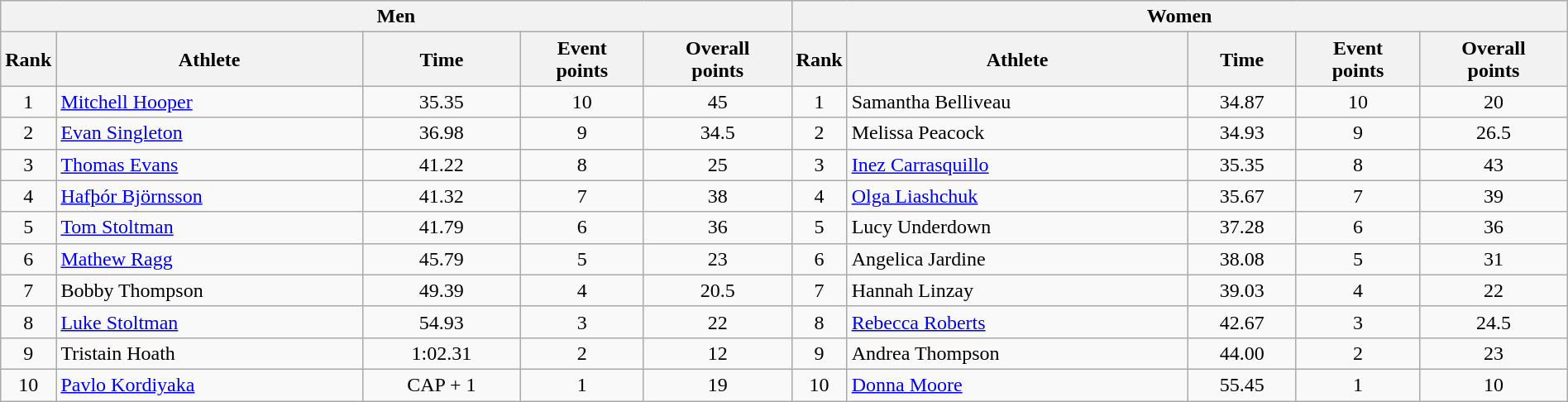<table class="wikitable sortable" style="text-align:center;width: 100%;">
<tr>
<th colspan="5">Men</th>
<th colspan="5">Women</th>
</tr>
<tr>
<th scope="col" style="width: 10px;">Rank</th>
<th scope="col">Athlete</th>
<th scope="col">Time</th>
<th scope="col">Event<br> points</th>
<th scope="col">Overall<br> points</th>
<th scope="col" style="width: 10px;">Rank</th>
<th scope="col">Athlete</th>
<th scope="col">Time</th>
<th scope="col">Event<br> points</th>
<th scope="col">Overall<br> points</th>
</tr>
<tr>
<td>1</td>
<td align=left> <a href='#'>Mitchell Hooper</a></td>
<td>35.35</td>
<td>10</td>
<td>45</td>
<td>1</td>
<td align=left> Samantha Belliveau</td>
<td>34.87</td>
<td>10</td>
<td>20</td>
</tr>
<tr>
<td>2</td>
<td align=left> <a href='#'>Evan Singleton</a></td>
<td>36.98</td>
<td>9</td>
<td>34.5</td>
<td>2</td>
<td align=left> Melissa Peacock</td>
<td>34.93</td>
<td>9</td>
<td>26.5</td>
</tr>
<tr>
<td>3</td>
<td align=left> <a href='#'>Thomas Evans</a></td>
<td>41.22</td>
<td>8</td>
<td>25</td>
<td>3</td>
<td align=left> <a href='#'>Inez Carrasquillo</a></td>
<td>35.35</td>
<td>8</td>
<td>43</td>
</tr>
<tr>
<td>4</td>
<td align=left> <a href='#'>Hafþór Björnsson</a></td>
<td>41.32</td>
<td>7</td>
<td>38</td>
<td>4</td>
<td align=left> <a href='#'>Olga Liashchuk</a></td>
<td>35.67</td>
<td>7</td>
<td>39</td>
</tr>
<tr>
<td>5</td>
<td align=left> <a href='#'>Tom Stoltman</a></td>
<td>41.79</td>
<td>6</td>
<td>36</td>
<td>5</td>
<td align=left> Lucy Underdown</td>
<td>37.28</td>
<td>6</td>
<td>36</td>
</tr>
<tr>
<td>6</td>
<td align=left> <a href='#'>Mathew Ragg</a></td>
<td>45.79</td>
<td>5</td>
<td>23</td>
<td>6</td>
<td align=left> Angelica Jardine</td>
<td>38.08</td>
<td>5</td>
<td>31</td>
</tr>
<tr>
<td>7</td>
<td align=left> Bobby Thompson</td>
<td>49.39</td>
<td>4</td>
<td>20.5</td>
<td>7</td>
<td align=left> Hannah Linzay</td>
<td>39.03</td>
<td>4</td>
<td>22</td>
</tr>
<tr>
<td>8</td>
<td align=left> <a href='#'>Luke Stoltman</a></td>
<td>54.93</td>
<td>3</td>
<td>22</td>
<td>8</td>
<td align=left> <a href='#'>Rebecca Roberts</a></td>
<td>42.67</td>
<td>3</td>
<td>24.5</td>
</tr>
<tr>
<td>9</td>
<td align=left> Tristain Hoath</td>
<td>1:02.31</td>
<td>2</td>
<td>12</td>
<td>9</td>
<td align=left> Andrea Thompson</td>
<td>44.00</td>
<td>2</td>
<td>23</td>
</tr>
<tr>
<td>10</td>
<td align=left> <a href='#'>Pavlo Kordiyaka</a></td>
<td>CAP + 1</td>
<td>1</td>
<td>19</td>
<td>10</td>
<td align=left> <a href='#'>Donna Moore</a></td>
<td>55.45</td>
<td>1</td>
<td>10</td>
</tr>
</table>
